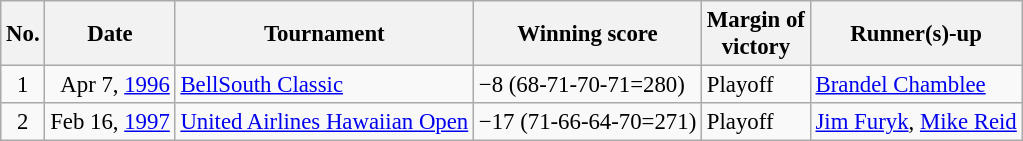<table class="wikitable" style="font-size:95%;">
<tr>
<th>No.</th>
<th>Date</th>
<th>Tournament</th>
<th>Winning score</th>
<th>Margin of<br>victory</th>
<th>Runner(s)-up</th>
</tr>
<tr>
<td align=center>1</td>
<td align=right>Apr 7, <a href='#'>1996</a></td>
<td><a href='#'>BellSouth Classic</a></td>
<td>−8 (68-71-70-71=280)</td>
<td>Playoff</td>
<td> <a href='#'>Brandel Chamblee</a></td>
</tr>
<tr>
<td align=center>2</td>
<td align=right>Feb 16, <a href='#'>1997</a></td>
<td><a href='#'>United Airlines Hawaiian Open</a></td>
<td>−17 (71-66-64-70=271)</td>
<td>Playoff</td>
<td> <a href='#'>Jim Furyk</a>,  <a href='#'>Mike Reid</a></td>
</tr>
</table>
